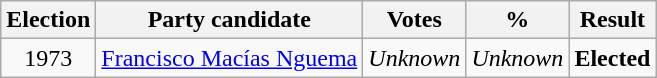<table class=wikitable style=text-align:center>
<tr>
<th>Election</th>
<th>Party candidate</th>
<th>Votes</th>
<th>%</th>
<th>Result</th>
</tr>
<tr>
<td>1973</td>
<td><a href='#'>Francisco Macías Nguema</a></td>
<td><em>Unknown</em></td>
<td><em>Unknown</em></td>
<td><strong>Elected</strong> </td>
</tr>
</table>
